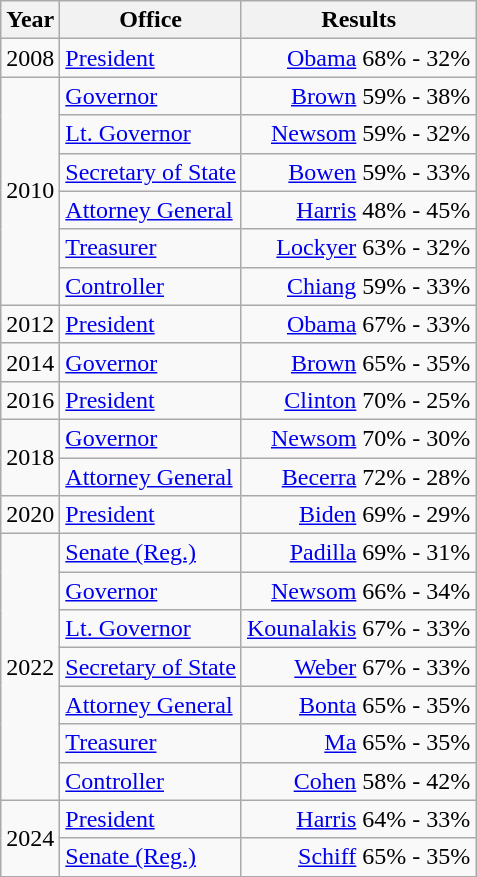<table class=wikitable>
<tr>
<th>Year</th>
<th>Office</th>
<th>Results</th>
</tr>
<tr>
<td>2008</td>
<td><a href='#'>President</a></td>
<td align="right" ><a href='#'>Obama</a> 68% - 32%</td>
</tr>
<tr>
<td rowspan=6>2010</td>
<td><a href='#'>Governor</a></td>
<td align="right" ><a href='#'>Brown</a> 59% - 38%</td>
</tr>
<tr>
<td><a href='#'>Lt. Governor</a></td>
<td align="right" ><a href='#'>Newsom</a> 59% - 32%</td>
</tr>
<tr>
<td><a href='#'>Secretary of State</a></td>
<td align="right" ><a href='#'>Bowen</a> 59% - 33%</td>
</tr>
<tr>
<td><a href='#'>Attorney General</a></td>
<td align="right" ><a href='#'>Harris</a> 48% - 45%</td>
</tr>
<tr>
<td><a href='#'>Treasurer</a></td>
<td align="right" ><a href='#'>Lockyer</a> 63% - 32%</td>
</tr>
<tr>
<td><a href='#'>Controller</a></td>
<td align="right" ><a href='#'>Chiang</a> 59% - 33%</td>
</tr>
<tr>
<td>2012</td>
<td><a href='#'>President</a></td>
<td align="right" ><a href='#'>Obama</a> 67% - 33%</td>
</tr>
<tr>
<td>2014</td>
<td><a href='#'>Governor</a></td>
<td align="right" ><a href='#'>Brown</a> 65% - 35%</td>
</tr>
<tr>
<td>2016</td>
<td><a href='#'>President</a></td>
<td align="right" ><a href='#'>Clinton</a> 70% - 25%</td>
</tr>
<tr>
<td rowspan=2>2018</td>
<td><a href='#'>Governor</a></td>
<td align="right" ><a href='#'>Newsom</a> 70% - 30%</td>
</tr>
<tr>
<td><a href='#'>Attorney General</a></td>
<td align="right" ><a href='#'>Becerra</a> 72% - 28%</td>
</tr>
<tr>
<td>2020</td>
<td><a href='#'>President</a></td>
<td align="right" ><a href='#'>Biden</a> 69% - 29%</td>
</tr>
<tr>
<td rowspan=7>2022</td>
<td><a href='#'>Senate (Reg.)</a></td>
<td align="right" ><a href='#'>Padilla</a> 69% - 31%</td>
</tr>
<tr>
<td><a href='#'>Governor</a></td>
<td align="right" ><a href='#'>Newsom</a> 66% - 34%</td>
</tr>
<tr>
<td><a href='#'>Lt. Governor</a></td>
<td align="right" ><a href='#'>Kounalakis</a> 67% - 33%</td>
</tr>
<tr>
<td><a href='#'>Secretary of State</a></td>
<td align="right" ><a href='#'>Weber</a> 67% - 33%</td>
</tr>
<tr>
<td><a href='#'>Attorney General</a></td>
<td align="right" ><a href='#'>Bonta</a> 65% - 35%</td>
</tr>
<tr>
<td><a href='#'>Treasurer</a></td>
<td align="right" ><a href='#'>Ma</a> 65% - 35%</td>
</tr>
<tr>
<td><a href='#'>Controller</a></td>
<td align="right" ><a href='#'>Cohen</a> 58% - 42%</td>
</tr>
<tr>
<td rowspan=2>2024</td>
<td><a href='#'>President</a></td>
<td align="right" ><a href='#'>Harris</a> 64% - 33%</td>
</tr>
<tr>
<td><a href='#'>Senate (Reg.)</a></td>
<td align="right" ><a href='#'>Schiff</a> 65% - 35%</td>
</tr>
</table>
